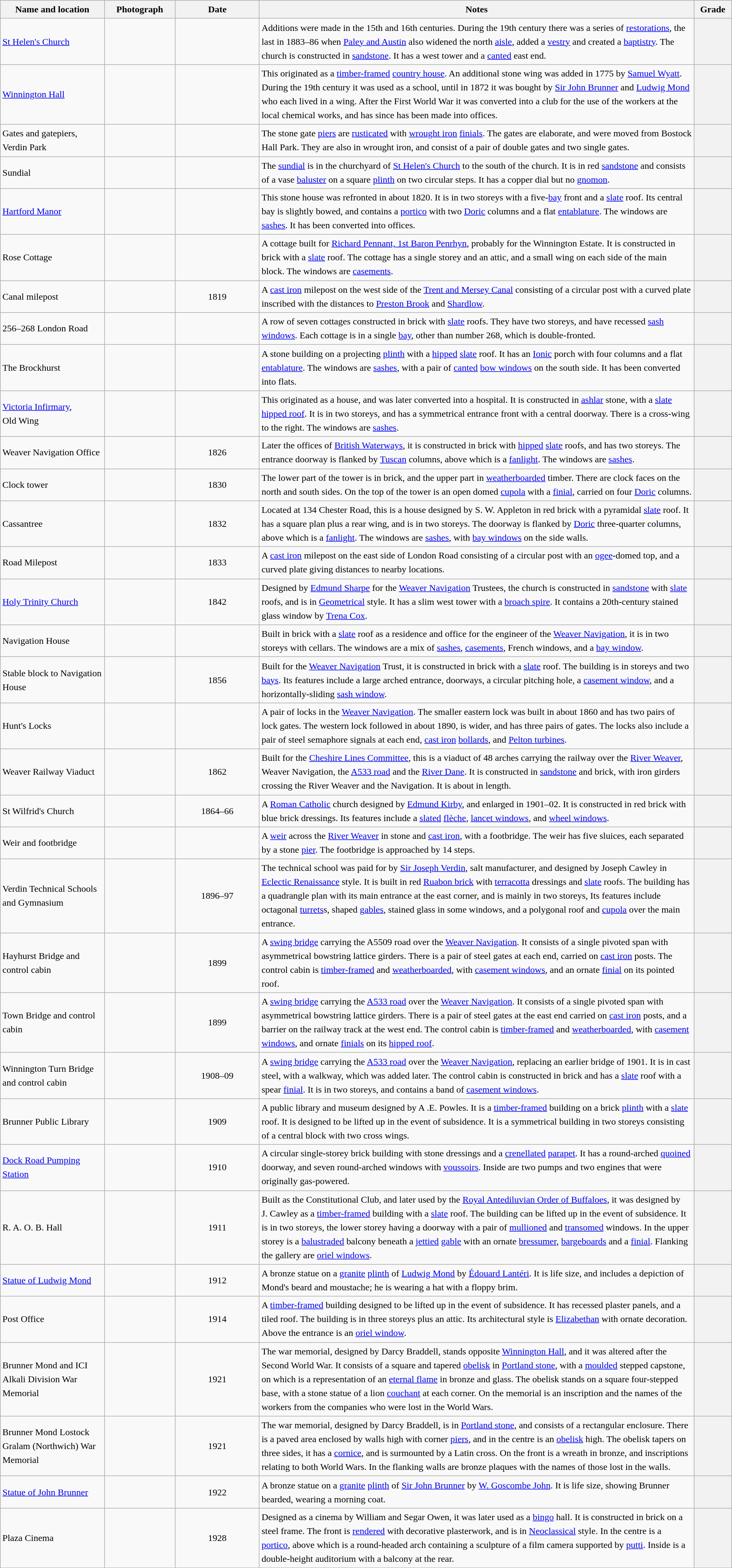<table class="wikitable sortable plainrowheaders" style="width:100%;border:0px;text-align:left;line-height:150%;">
<tr>
<th scope="col"  style="width:150px">Name and location</th>
<th scope="col"  style="width:100px" class="unsortable">Photograph</th>
<th scope="col"  style="width:120px">Date</th>
<th scope="col"  style="width:650px" class="unsortable">Notes</th>
<th scope="col"  style="width:50px">Grade</th>
</tr>
<tr>
<td><a href='#'>St Helen's Church</a><br><small></small></td>
<td></td>
<td align="center"></td>
<td>Additions were made in the 15th and 16th centuries.  During the 19th century there was a series of <a href='#'>restorations</a>, the last in 1883–86 when <a href='#'>Paley and Austin</a> also widened the north <a href='#'>aisle</a>, added a <a href='#'>vestry</a> and created a <a href='#'>baptistry</a>.  The church is constructed in <a href='#'>sandstone</a>.  It has a west tower and a <a href='#'>canted</a> east end.</td>
<th></th>
</tr>
<tr>
<td><a href='#'>Winnington Hall</a><br><small></small></td>
<td></td>
<td align="center"></td>
<td>This originated as a <a href='#'>timber-framed</a> <a href='#'>country house</a>.  An additional stone wing was added in 1775 by <a href='#'>Samuel Wyatt</a>.  During the 19th century it was used as a school, until in 1872 it was bought by <a href='#'>Sir John Brunner</a> and <a href='#'>Ludwig Mond</a> who each lived in a wing.  After the First World War it was converted into a club for the use of the workers at the local chemical works, and has since has been made into offices.</td>
<th></th>
</tr>
<tr>
<td>Gates and gatepiers, Verdin Park<br><small></small></td>
<td></td>
<td align="center"></td>
<td>The stone gate <a href='#'>piers</a> are <a href='#'>rusticated</a> with <a href='#'>wrought iron</a> <a href='#'>finials</a>.  The gates are elaborate, and were moved from Bostock Hall Park.  They are also in wrought iron, and consist of a pair of double gates and two single gates.</td>
<th></th>
</tr>
<tr>
<td>Sundial<br><small></small></td>
<td></td>
<td align="center"></td>
<td>The <a href='#'>sundial</a> is in the churchyard of <a href='#'>St Helen's Church</a> to the south of the church.  It is in red <a href='#'>sandstone</a> and consists of a vase <a href='#'>baluster</a> on a square <a href='#'>plinth</a> on two circular steps.  It has a copper dial but no <a href='#'>gnomon</a>.</td>
<th></th>
</tr>
<tr>
<td><a href='#'>Hartford Manor</a><br><small></small></td>
<td></td>
<td align="center"></td>
<td>This stone house was refronted in about 1820.  It is in two storeys with a five-<a href='#'>bay</a> front and a <a href='#'>slate</a> roof.  Its central bay is slightly bowed, and contains a <a href='#'>portico</a> with two <a href='#'>Doric</a> columns and a flat <a href='#'>entablature</a>.  The windows are <a href='#'>sashes</a>.  It has been converted into offices.</td>
<th></th>
</tr>
<tr>
<td>Rose Cottage<br><small></small></td>
<td></td>
<td align="center"></td>
<td>A cottage built for <a href='#'>Richard Pennant, 1st Baron Penrhyn</a>, probably for the Winnington Estate.  It is constructed in brick with a <a href='#'>slate</a> roof.  The cottage has a single storey and an attic, and a small wing on each side of the main block.  The windows are <a href='#'>casements</a>.</td>
<th></th>
</tr>
<tr>
<td>Canal milepost<br><small></small></td>
<td></td>
<td align="center">1819</td>
<td>A <a href='#'>cast iron</a> milepost on the west side of the <a href='#'>Trent and Mersey Canal</a> consisting of a circular post with a curved plate inscribed with the distances to <a href='#'>Preston Brook</a> and <a href='#'>Shardlow</a>.</td>
<th></th>
</tr>
<tr>
<td>256–268 London Road<br><small></small></td>
<td></td>
<td align="center"></td>
<td>A row of seven cottages constructed in brick with <a href='#'>slate</a> roofs.  They have two storeys, and have recessed <a href='#'>sash windows</a>.  Each cottage is in a single <a href='#'>bay</a>, other than number 268, which is double-fronted.</td>
<th></th>
</tr>
<tr>
<td>The Brockhurst<br><small></small></td>
<td></td>
<td align="center"></td>
<td>A stone building on a projecting <a href='#'>plinth</a> with a <a href='#'>hipped</a> <a href='#'>slate</a> roof.  It has an <a href='#'>Ionic</a> porch with four columns and a flat <a href='#'>entablature</a>.  The windows are <a href='#'>sashes</a>, with a pair of <a href='#'>canted</a> <a href='#'>bow windows</a> on the south side.  It has been converted into flats.</td>
<th></th>
</tr>
<tr>
<td><a href='#'>Victoria Infirmary</a>,<br>Old Wing<br><small></small></td>
<td></td>
<td align="center"></td>
<td>This originated as a house, and was later converted into a hospital.  It is constructed in <a href='#'>ashlar</a> stone, with a <a href='#'>slate</a> <a href='#'>hipped roof</a>.  It is in two storeys, and has a symmetrical entrance front with a central doorway.  There is a cross-wing to the right.  The windows are <a href='#'>sashes</a>.</td>
<th></th>
</tr>
<tr>
<td>Weaver Navigation Office<br><small></small></td>
<td></td>
<td align="center">1826</td>
<td>Later the offices of <a href='#'>British Waterways</a>, it is constructed in brick with <a href='#'>hipped</a> <a href='#'>slate</a> roofs, and has two storeys.  The entrance doorway is flanked by <a href='#'>Tuscan</a> columns, above which is a <a href='#'>fanlight</a>.  The windows are <a href='#'>sashes</a>.</td>
<th></th>
</tr>
<tr>
<td>Clock tower<br><small></small></td>
<td></td>
<td align="center">1830</td>
<td>The lower part of the tower is in brick, and the upper part in <a href='#'>weatherboarded</a> timber.  There are clock faces on the north and south sides.  On the top of the tower is an open domed <a href='#'>cupola</a> with a <a href='#'>finial</a>, carried on four <a href='#'>Doric</a> columns.</td>
<th></th>
</tr>
<tr>
<td>Cassantree<br><small></small></td>
<td></td>
<td align="center">1832</td>
<td>Located at 134 Chester Road, this is a house designed by S. W. Appleton in red brick with a pyramidal <a href='#'>slate</a> roof.  It has a square plan plus a rear wing, and is in two storeys.  The doorway is flanked by <a href='#'>Doric</a> three-quarter columns, above which is a <a href='#'>fanlight</a>.  The windows are <a href='#'>sashes</a>, with <a href='#'>bay windows</a> on the side walls.</td>
<th></th>
</tr>
<tr>
<td>Road Milepost<br><small></small></td>
<td></td>
<td align="center">1833</td>
<td>A <a href='#'>cast iron</a> milepost on the east side of London Road consisting of a circular post with an <a href='#'>ogee</a>-domed top, and a curved plate giving distances to nearby locations.</td>
<th></th>
</tr>
<tr>
<td><a href='#'>Holy Trinity Church</a><br><small></small></td>
<td></td>
<td align="center">1842</td>
<td>Designed by <a href='#'>Edmund Sharpe</a> for the <a href='#'>Weaver Navigation</a> Trustees, the church is constructed in <a href='#'>sandstone</a> with <a href='#'>slate</a> roofs, and is in <a href='#'>Geometrical</a> style.  It has a slim west tower with a <a href='#'>broach spire</a>.  It contains a 20th-century stained glass window by <a href='#'>Trena Cox</a>.</td>
<th></th>
</tr>
<tr>
<td>Navigation House<br><small></small></td>
<td></td>
<td align="center"></td>
<td>Built in brick with a <a href='#'>slate</a> roof as a residence and office for the engineer of the <a href='#'>Weaver Navigation</a>, it is in two storeys with cellars.  The windows are a mix of <a href='#'>sashes</a>, <a href='#'>casements</a>, French windows, and a <a href='#'>bay window</a>.</td>
<th></th>
</tr>
<tr>
<td>Stable block to Navigation House<br><small></small></td>
<td></td>
<td align="center">1856</td>
<td>Built for the <a href='#'>Weaver Navigation</a> Trust, it is constructed in brick with a <a href='#'>slate</a> roof.  The building is in  storeys and two <a href='#'>bays</a>.  Its features include a large arched entrance, doorways, a circular pitching hole, a <a href='#'>casement window</a>, and a horizontally-sliding <a href='#'>sash window</a>.</td>
<th></th>
</tr>
<tr>
<td>Hunt's Locks<br><small></small></td>
<td></td>
<td align="center"></td>
<td>A pair of locks in the <a href='#'>Weaver Navigation</a>.  The smaller eastern lock was built in about 1860 and has two pairs of lock gates. The western lock followed in about 1890, is wider, and has three pairs of gates.  The locks also include a pair of steel semaphore signals at each end, <a href='#'>cast iron</a> <a href='#'>bollards</a>, and <a href='#'>Pelton turbines</a>.</td>
<th></th>
</tr>
<tr>
<td>Weaver Railway Viaduct<br><small></small></td>
<td></td>
<td align="center">1862</td>
<td>Built for the <a href='#'>Cheshire Lines Committee</a>, this is a viaduct of 48 arches carrying the railway over the <a href='#'>River Weaver</a>, Weaver Navigation, the <a href='#'>A533 road</a> and the <a href='#'>River Dane</a>.  It is constructed in <a href='#'>sandstone</a> and brick, with iron girders crossing the River Weaver and the Navigation.  It is about  in length.</td>
<th></th>
</tr>
<tr>
<td>St Wilfrid's Church<br><small></small></td>
<td></td>
<td align="center">1864–66</td>
<td>A <a href='#'>Roman Catholic</a> church designed by <a href='#'>Edmund Kirby</a>, and enlarged in 1901–02.  It is constructed in red brick with blue brick dressings.  Its features include a <a href='#'>slated</a> <a href='#'>flèche</a>, <a href='#'>lancet windows</a>, and <a href='#'>wheel windows</a>.</td>
<th></th>
</tr>
<tr>
<td>Weir and footbridge<br><small></small></td>
<td></td>
<td align="center"></td>
<td>A <a href='#'>weir</a> across the <a href='#'>River Weaver</a> in stone and <a href='#'>cast iron</a>, with a footbridge.  The weir has five sluices, each separated by a stone <a href='#'>pier</a>. The footbridge is approached by 14 steps.</td>
<th></th>
</tr>
<tr>
<td>Verdin Technical Schools and Gymnasium<br><small></small></td>
<td></td>
<td align="center">1896–97</td>
<td>The technical school was paid for by <a href='#'>Sir Joseph Verdin</a>, salt manufacturer, and designed by Joseph Cawley in <a href='#'>Eclectic Renaissance</a> style.  It is built in red <a href='#'>Ruabon brick</a> with <a href='#'>terracotta</a> dressings and <a href='#'>slate</a> roofs.  The building has a quadrangle plan with its main entrance at the east corner, and is mainly in two storeys,  Its features include octagonal <a href='#'>turrets</a>s, shaped <a href='#'>gables</a>, stained glass in some windows, and a polygonal roof and <a href='#'>cupola</a> over the main entrance.</td>
<th></th>
</tr>
<tr>
<td>Hayhurst Bridge and control cabin<br><small></small></td>
<td></td>
<td align="center">1899</td>
<td>A <a href='#'>swing bridge</a> carrying the A5509 road over the <a href='#'>Weaver Navigation</a>. It consists of a single pivoted span with asymmetrical bowstring lattice girders.  There is a pair of steel gates at each end, carried on <a href='#'>cast iron</a> posts.  The control cabin is <a href='#'>timber-framed</a> and <a href='#'>weatherboarded</a>, with <a href='#'>casement windows</a>, and an ornate <a href='#'>finial</a> on its pointed roof.</td>
<th></th>
</tr>
<tr>
<td>Town Bridge and control cabin<br><small></small></td>
<td></td>
<td align="center">1899</td>
<td>A <a href='#'>swing bridge</a> carrying the <a href='#'>A533 road</a> over the <a href='#'>Weaver Navigation</a>. It consists of a single pivoted span with asymmetrical bowstring lattice girders.  There is a pair of steel gates at the east end carried on <a href='#'>cast iron</a> posts, and a barrier on the railway track at the west end.  The control cabin is <a href='#'>timber-framed</a> and <a href='#'>weatherboarded</a>, with <a href='#'>casement windows</a>, and ornate <a href='#'>finials</a> on its <a href='#'>hipped roof</a>.</td>
<th></th>
</tr>
<tr>
<td>Winnington Turn Bridge and control cabin<br><small></small></td>
<td></td>
<td align="center">1908–09</td>
<td>A <a href='#'>swing bridge</a> carrying the <a href='#'>A533 road</a> over the <a href='#'>Weaver Navigation</a>, replacing an earlier bridge of 1901.  It is in cast steel, with a walkway, which was added later.  The control cabin is constructed in brick and has a <a href='#'>slate</a> roof with a spear <a href='#'>finial</a>.  It is in two storeys, and contains a band of <a href='#'>casement windows</a>.</td>
<th></th>
</tr>
<tr>
<td>Brunner Public Library<br><small></small></td>
<td></td>
<td align="center">1909</td>
<td>A public library and museum designed by A .E. Powles.  It is a <a href='#'>timber-framed</a> building on a brick <a href='#'>plinth</a> with a <a href='#'>slate</a> roof.  It is designed to be lifted up in the event of subsidence.  It is a symmetrical building in two storeys consisting of a central block with two cross wings.</td>
<th></th>
</tr>
<tr>
<td><a href='#'>Dock Road Pumping Station</a><br><small></small></td>
<td></td>
<td align="center">1910</td>
<td>A circular single-storey brick building with stone dressings and a <a href='#'>crenellated</a> <a href='#'>parapet</a>.  It has a round-arched <a href='#'>quoined</a> doorway, and seven round-arched windows with <a href='#'>voussoirs</a>.  Inside are two pumps and two engines that were originally gas-powered.</td>
<th></th>
</tr>
<tr>
<td>R. A. O. B. Hall<br><small></small></td>
<td></td>
<td align="center">1911</td>
<td>Built as the Constitutional Club, and later used by the <a href='#'>Royal Antediluvian Order of Buffaloes</a>, it was designed by J. Cawley as a <a href='#'>timber-framed</a> building with a <a href='#'>slate</a> roof.  The building can be lifted up in the event of subsidence. It is in two storeys, the lower storey having a doorway with a pair of <a href='#'>mullioned</a> and <a href='#'>transomed</a> windows.  In the upper storey is a <a href='#'>balustraded</a> balcony beneath a <a href='#'>jettied</a> <a href='#'>gable</a> with an ornate <a href='#'>bressumer</a>, <a href='#'>bargeboards</a> and a <a href='#'>finial</a>.  Flanking the gallery are <a href='#'>oriel windows</a>.</td>
<th></th>
</tr>
<tr>
<td><a href='#'>Statue of Ludwig Mond</a><br><small></small></td>
<td></td>
<td align="center">1912</td>
<td>A bronze statue on a <a href='#'>granite</a> <a href='#'>plinth</a> of <a href='#'>Ludwig Mond</a> by <a href='#'>Édouard Lantéri</a>.  It is life size, and includes a depiction of Mond's beard and moustache; he is wearing a hat with a floppy brim.</td>
<th></th>
</tr>
<tr>
<td>Post Office<br><small></small></td>
<td></td>
<td align="center">1914</td>
<td>A <a href='#'>timber-framed</a> building designed to be lifted up in the event of subsidence.  It has recessed plaster panels, and a tiled roof.  The building is in three storeys plus an attic.  Its architectural style is <a href='#'>Elizabethan</a> with ornate decoration.  Above the entrance is an <a href='#'>oriel window</a>.</td>
<th></th>
</tr>
<tr>
<td>Brunner Mond and ICI Alkali Division War Memorial<br><small></small></td>
<td></td>
<td align="center">1921</td>
<td>The war memorial, designed by Darcy Braddell, stands opposite <a href='#'>Winnington Hall</a>, and it was altered after the Second World War.  It consists of a square and tapered <a href='#'>obelisk</a> in <a href='#'>Portland stone</a>, with a <a href='#'>moulded</a> stepped capstone, on which is a representation of an <a href='#'>eternal flame</a> in bronze and glass.  The obelisk stands on a square four-stepped base, with a stone statue of a lion <a href='#'>couchant</a> at each corner.  On the memorial is an inscription and the names of the workers from the companies who were lost in the World Wars.</td>
<th></th>
</tr>
<tr>
<td>Brunner Mond Lostock Gralam (Northwich) War Memorial<br><small></small></td>
<td></td>
<td align="center">1921</td>
<td>The war memorial, designed by Darcy Braddell, is in <a href='#'>Portland stone</a>, and consists of a rectangular enclosure.  There is a paved area enclosed by walls  high with corner <a href='#'>piers</a>, and in the centre is an <a href='#'>obelisk</a>  high.  The obelisk tapers on three sides, it has a <a href='#'>cornice</a>, and is surmounted by a Latin cross.  On the front is a wreath in bronze, and inscriptions relating to both World Wars.  In the flanking walls are bronze plaques with the names of those lost in the walls.</td>
<th></th>
</tr>
<tr>
<td><a href='#'>Statue of John Brunner</a><br><small></small></td>
<td></td>
<td align="center">1922</td>
<td>A bronze statue on a <a href='#'>granite</a> <a href='#'>plinth</a> of <a href='#'>Sir John Brunner</a> by <a href='#'>W. Goscombe John</a>.  It is life size, showing Brunner bearded, wearing a morning coat.</td>
<th></th>
</tr>
<tr>
<td>Plaza Cinema<br><small></small></td>
<td></td>
<td align="center">1928</td>
<td>Designed as a cinema by William and Segar Owen, it was later used as a <a href='#'>bingo</a> hall.  It is constructed in brick on a steel frame.  The front is <a href='#'>rendered</a> with decorative plasterwork, and is in <a href='#'>Neoclassical</a> style.  In the centre is a <a href='#'>portico</a>, above which is a round-headed arch containing a sculpture of a film camera supported by <a href='#'>putti</a>.  Inside is a double-height auditorium with a balcony at the rear.</td>
<th></th>
</tr>
<tr>
</tr>
</table>
